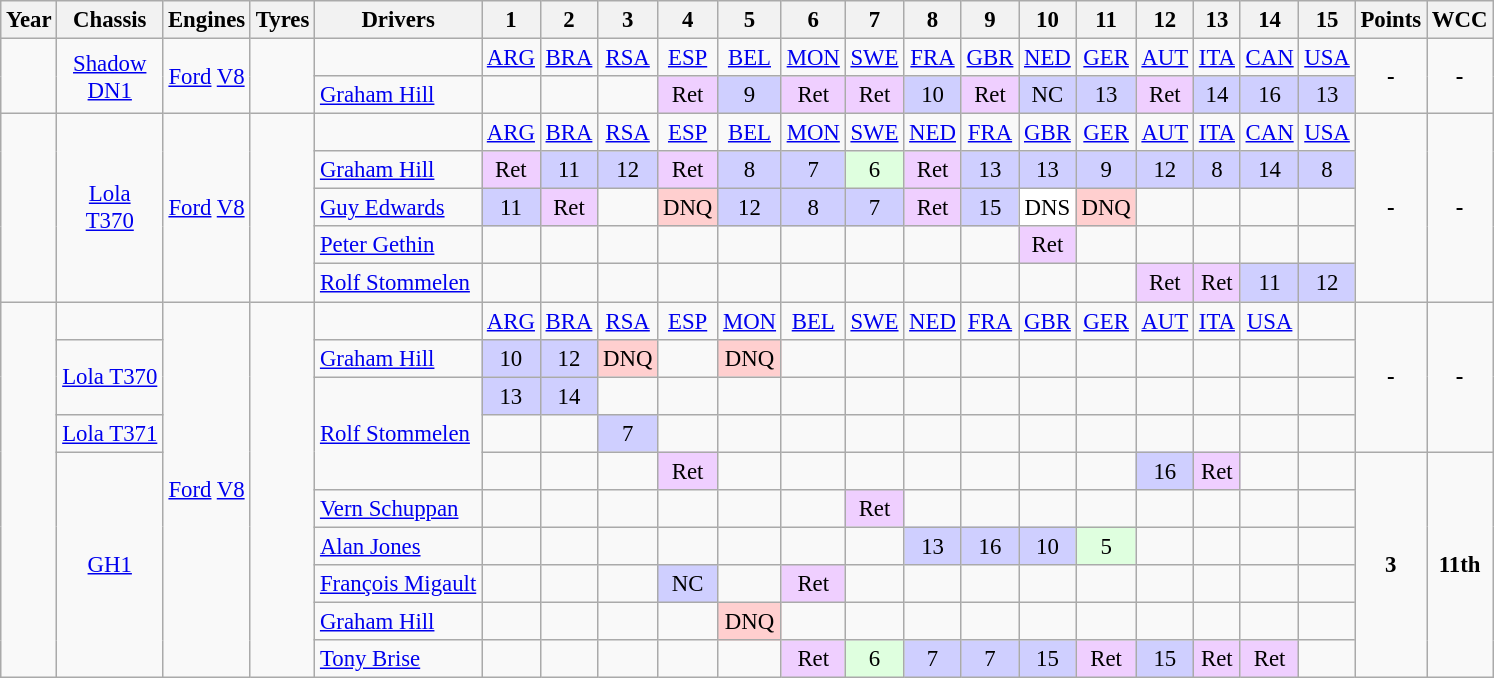<table class="wikitable" style="text-align:center; font-size:95%">
<tr>
<th>Year</th>
<th>Chassis</th>
<th>Engines</th>
<th>Tyres</th>
<th>Drivers</th>
<th>1</th>
<th>2</th>
<th>3</th>
<th>4</th>
<th>5</th>
<th>6</th>
<th>7</th>
<th>8</th>
<th>9</th>
<th>10</th>
<th>11</th>
<th>12</th>
<th>13</th>
<th>14</th>
<th>15</th>
<th>Points</th>
<th>WCC</th>
</tr>
<tr>
<td rowspan="2"></td>
<td rowspan="2"><a href='#'>Shadow</a><br><a href='#'>DN1</a></td>
<td rowspan="2"><a href='#'>Ford</a> <a href='#'>V8</a></td>
<td rowspan="2"></td>
<td></td>
<td><a href='#'>ARG</a></td>
<td><a href='#'>BRA</a></td>
<td><a href='#'>RSA</a></td>
<td><a href='#'>ESP</a></td>
<td><a href='#'>BEL</a></td>
<td><a href='#'>MON</a></td>
<td><a href='#'>SWE</a></td>
<td><a href='#'>FRA</a></td>
<td><a href='#'>GBR</a></td>
<td><a href='#'>NED</a></td>
<td><a href='#'>GER</a></td>
<td><a href='#'>AUT</a></td>
<td><a href='#'>ITA</a></td>
<td><a href='#'>CAN</a></td>
<td><a href='#'>USA</a></td>
<td rowspan="2"><strong>-</strong></td>
<td rowspan="2"><strong>-</strong></td>
</tr>
<tr>
<td align="left"> <a href='#'>Graham Hill</a></td>
<td></td>
<td></td>
<td></td>
<td style="background:#EFCFFF;">Ret</td>
<td style="background:#CFCFFF;">9</td>
<td style="background:#EFCFFF;">Ret</td>
<td style="background:#EFCFFF;">Ret</td>
<td style="background:#CFCFFF;">10</td>
<td style="background:#EFCFFF;">Ret</td>
<td style="background:#CFCFFF;">NC</td>
<td style="background:#CFCFFF;">13</td>
<td style="background:#EFCFFF;">Ret</td>
<td style="background:#CFCFFF;">14</td>
<td style="background:#CFCFFF;">16</td>
<td style="background:#CFCFFF;">13</td>
</tr>
<tr>
<td rowspan="5"></td>
<td rowspan="5"><a href='#'>Lola</a><br><a href='#'>T370</a></td>
<td rowspan="5"><a href='#'>Ford</a> <a href='#'>V8</a></td>
<td rowspan="5"></td>
<td></td>
<td><a href='#'>ARG</a></td>
<td><a href='#'>BRA</a></td>
<td><a href='#'>RSA</a></td>
<td><a href='#'>ESP</a></td>
<td><a href='#'>BEL</a></td>
<td><a href='#'>MON</a></td>
<td><a href='#'>SWE</a></td>
<td><a href='#'>NED</a></td>
<td><a href='#'>FRA</a></td>
<td><a href='#'>GBR</a></td>
<td><a href='#'>GER</a></td>
<td><a href='#'>AUT</a></td>
<td><a href='#'>ITA</a></td>
<td><a href='#'>CAN</a></td>
<td><a href='#'>USA</a></td>
<td rowspan="5"><strong>-</strong></td>
<td rowspan="5"><strong>-</strong></td>
</tr>
<tr>
<td align="left"> <a href='#'>Graham Hill</a></td>
<td style="background:#EFCFFF;">Ret</td>
<td style="background:#CFCFFF;">11</td>
<td style="background:#CFCFFF;">12</td>
<td style="background:#EFCFFF;">Ret</td>
<td style="background:#CFCFFF;">8</td>
<td style="background:#CFCFFF;">7</td>
<td style="background:#DFFFDF;">6</td>
<td style="background:#EFCFFF;">Ret</td>
<td style="background:#CFCFFF;">13</td>
<td style="background:#CFCFFF;">13</td>
<td style="background:#CFCFFF;">9</td>
<td style="background:#CFCFFF;">12</td>
<td style="background:#CFCFFF;">8</td>
<td style="background:#CFCFFF;">14</td>
<td style="background:#CFCFFF;">8</td>
</tr>
<tr>
<td align="left"> <a href='#'>Guy Edwards</a></td>
<td style="background:#CFCFFF;">11</td>
<td style="background:#EFCFFF;">Ret</td>
<td></td>
<td style="background:#FFCFCF;">DNQ</td>
<td style="background:#CFCFFF;">12</td>
<td style="background:#CFCFFF;">8</td>
<td style="background:#CFCFFF;">7</td>
<td style="background:#EFCFFF;">Ret</td>
<td style="background:#CFCFFF;">15</td>
<td style="background:#FFFFFF;">DNS</td>
<td style="background:#FFCFCF;">DNQ</td>
<td></td>
<td></td>
<td></td>
<td></td>
</tr>
<tr>
<td align="left"> <a href='#'>Peter Gethin</a></td>
<td></td>
<td></td>
<td></td>
<td></td>
<td></td>
<td></td>
<td></td>
<td></td>
<td></td>
<td style="background:#EFCFFF;">Ret</td>
<td></td>
<td></td>
<td></td>
<td></td>
<td></td>
</tr>
<tr>
<td align="left"> <a href='#'>Rolf Stommelen</a></td>
<td></td>
<td></td>
<td></td>
<td></td>
<td></td>
<td></td>
<td></td>
<td></td>
<td></td>
<td></td>
<td></td>
<td style="background:#EFCFFF;">Ret</td>
<td style="background:#EFCFFF;">Ret</td>
<td style="background:#CFCFFF;">11</td>
<td style="background:#CFCFFF;">12</td>
</tr>
<tr>
<td rowspan="10"></td>
<td></td>
<td rowspan="10"><a href='#'>Ford</a> <a href='#'>V8</a></td>
<td rowspan="10"></td>
<td></td>
<td><a href='#'>ARG</a></td>
<td><a href='#'>BRA</a></td>
<td><a href='#'>RSA</a></td>
<td><a href='#'>ESP</a></td>
<td><a href='#'>MON</a></td>
<td><a href='#'>BEL</a></td>
<td><a href='#'>SWE</a></td>
<td><a href='#'>NED</a></td>
<td><a href='#'>FRA</a></td>
<td><a href='#'>GBR</a></td>
<td><a href='#'>GER</a></td>
<td><a href='#'>AUT</a></td>
<td><a href='#'>ITA</a></td>
<td><a href='#'>USA</a></td>
<td></td>
<td rowspan="4"><strong>-</strong></td>
<td rowspan="4"><strong>-</strong></td>
</tr>
<tr>
<td rowspan=2><a href='#'>Lola T370</a></td>
<td align="left"> <a href='#'>Graham Hill</a></td>
<td style="background:#CFCFFF;">10</td>
<td style="background:#CFCFFF;">12</td>
<td style="background:#FFCFCF;">DNQ</td>
<td></td>
<td style="background:#FFCFCF;">DNQ</td>
<td></td>
<td></td>
<td></td>
<td></td>
<td></td>
<td></td>
<td></td>
<td></td>
<td></td>
<td></td>
</tr>
<tr>
<td rowspan=3 align="left"> <a href='#'>Rolf Stommelen</a></td>
<td style="background:#CFCFFF;">13</td>
<td style="background:#CFCFFF;">14</td>
<td></td>
<td></td>
<td></td>
<td></td>
<td></td>
<td></td>
<td></td>
<td></td>
<td></td>
<td></td>
<td></td>
<td></td>
<td></td>
</tr>
<tr>
<td><a href='#'>Lola T371</a></td>
<td></td>
<td></td>
<td style="background:#CFCFFF;">7</td>
<td></td>
<td></td>
<td></td>
<td></td>
<td></td>
<td></td>
<td></td>
<td></td>
<td></td>
<td></td>
<td></td>
<td></td>
</tr>
<tr>
<td rowspan=6><a href='#'>GH1</a></td>
<td></td>
<td></td>
<td></td>
<td style="background:#EFCFFF;">Ret</td>
<td></td>
<td></td>
<td></td>
<td></td>
<td></td>
<td></td>
<td></td>
<td style="background:#CFCFFF;">16</td>
<td style="background:#EFCFFF;">Ret</td>
<td></td>
<td></td>
<td rowspan="6"><strong>3</strong></td>
<td rowspan="6"><strong>11th</strong></td>
</tr>
<tr>
<td align="left"> <a href='#'>Vern Schuppan</a></td>
<td></td>
<td></td>
<td></td>
<td></td>
<td></td>
<td></td>
<td style="background:#EFCFFF;">Ret</td>
<td></td>
<td></td>
<td></td>
<td></td>
<td></td>
<td></td>
<td></td>
<td></td>
</tr>
<tr>
<td align="left"> <a href='#'>Alan Jones</a></td>
<td></td>
<td></td>
<td></td>
<td></td>
<td></td>
<td></td>
<td></td>
<td style="background:#CFCFFF;">13</td>
<td style="background:#CFCFFF;">16</td>
<td style="background:#CFCFFF;">10</td>
<td style="background:#DFFFDF;">5</td>
<td></td>
<td></td>
<td></td>
<td></td>
</tr>
<tr>
<td align="left"> <a href='#'>François Migault</a></td>
<td></td>
<td></td>
<td></td>
<td style="background:#CFCFFF;">NC</td>
<td></td>
<td style="background:#EFCFFF;">Ret</td>
<td></td>
<td></td>
<td></td>
<td></td>
<td></td>
<td></td>
<td></td>
<td></td>
<td></td>
</tr>
<tr>
<td align="left"> <a href='#'>Graham Hill</a></td>
<td></td>
<td></td>
<td></td>
<td></td>
<td style="background:#FFCFCF;">DNQ</td>
<td></td>
<td></td>
<td></td>
<td></td>
<td></td>
<td></td>
<td></td>
<td></td>
<td></td>
<td></td>
</tr>
<tr>
<td align="left"> <a href='#'>Tony Brise</a></td>
<td></td>
<td></td>
<td></td>
<td></td>
<td></td>
<td style="background:#EFCFFF;">Ret</td>
<td style="background:#DFFFDF;">6</td>
<td style="background:#CFCFFF;">7</td>
<td style="background:#CFCFFF;">7</td>
<td style="background:#CFCFFF;">15</td>
<td style="background:#EFCFFF;">Ret</td>
<td style="background:#CFCFFF;">15</td>
<td style="background:#EFCFFF;">Ret</td>
<td style="background:#EFCFFF;">Ret</td>
<td></td>
</tr>
</table>
